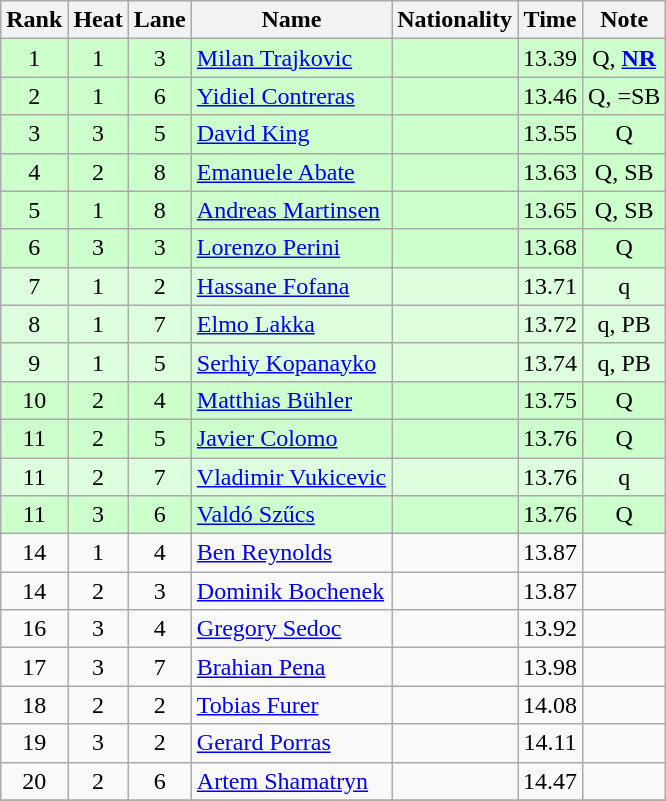<table class="wikitable sortable" style="text-align:center">
<tr>
<th>Rank</th>
<th>Heat</th>
<th>Lane</th>
<th>Name</th>
<th>Nationality</th>
<th>Time</th>
<th>Note</th>
</tr>
<tr bgcolor=ccffcc>
<td>1</td>
<td>1</td>
<td>3</td>
<td align=left><a href='#'>Milan Trajkovic</a></td>
<td align=left></td>
<td>13.39</td>
<td>Q, <strong><a href='#'>NR</a></strong></td>
</tr>
<tr bgcolor=ccffcc>
<td>2</td>
<td>1</td>
<td>6</td>
<td align=left><a href='#'>Yidiel Contreras</a></td>
<td align=left></td>
<td>13.46</td>
<td>Q, =SB</td>
</tr>
<tr bgcolor=ccffcc>
<td>3</td>
<td>3</td>
<td>5</td>
<td align=left><a href='#'>David King</a></td>
<td align=left></td>
<td>13.55</td>
<td>Q</td>
</tr>
<tr bgcolor=ccffcc>
<td>4</td>
<td>2</td>
<td>8</td>
<td align=left><a href='#'>Emanuele Abate</a></td>
<td align=left></td>
<td>13.63</td>
<td>Q, SB</td>
</tr>
<tr bgcolor=ccffcc>
<td>5</td>
<td>1</td>
<td>8</td>
<td align=left><a href='#'>Andreas Martinsen</a></td>
<td align=left></td>
<td>13.65</td>
<td>Q, SB</td>
</tr>
<tr bgcolor=ccffcc>
<td>6</td>
<td>3</td>
<td>3</td>
<td align=left><a href='#'>Lorenzo Perini</a></td>
<td align=left></td>
<td>13.68</td>
<td>Q</td>
</tr>
<tr bgcolor=ddffdd>
<td>7</td>
<td>1</td>
<td>2</td>
<td align=left><a href='#'>Hassane Fofana</a></td>
<td align=left></td>
<td>13.71</td>
<td>q</td>
</tr>
<tr bgcolor=ddffdd>
<td>8</td>
<td>1</td>
<td>7</td>
<td align=left><a href='#'>Elmo Lakka</a></td>
<td align=left></td>
<td>13.72</td>
<td>q, PB</td>
</tr>
<tr bgcolor=ddffdd>
<td>9</td>
<td>1</td>
<td>5</td>
<td align=left><a href='#'>Serhiy Kopanayko</a></td>
<td align=left></td>
<td>13.74</td>
<td>q, PB</td>
</tr>
<tr bgcolor=ccffcc>
<td>10</td>
<td>2</td>
<td>4</td>
<td align=left><a href='#'>Matthias Bühler</a></td>
<td align=left></td>
<td>13.75</td>
<td>Q</td>
</tr>
<tr bgcolor=ccffcc>
<td>11</td>
<td>2</td>
<td>5</td>
<td align=left><a href='#'>Javier Colomo</a></td>
<td align=left></td>
<td>13.76</td>
<td>Q</td>
</tr>
<tr bgcolor=ddffdd>
<td>11</td>
<td>2</td>
<td>7</td>
<td align=left><a href='#'>Vladimir Vukicevic</a></td>
<td align=left></td>
<td>13.76</td>
<td>q</td>
</tr>
<tr bgcolor=ccffcc>
<td>11</td>
<td>3</td>
<td>6</td>
<td align=left><a href='#'>Valdó Szűcs</a></td>
<td align=left></td>
<td>13.76</td>
<td>Q</td>
</tr>
<tr>
<td>14</td>
<td>1</td>
<td>4</td>
<td align=left><a href='#'>Ben Reynolds</a></td>
<td align=left></td>
<td>13.87</td>
<td></td>
</tr>
<tr>
<td>14</td>
<td>2</td>
<td>3</td>
<td align=left><a href='#'>Dominik Bochenek</a></td>
<td align=left></td>
<td>13.87</td>
<td></td>
</tr>
<tr>
<td>16</td>
<td>3</td>
<td>4</td>
<td align=left><a href='#'>Gregory Sedoc</a></td>
<td align=left></td>
<td>13.92</td>
<td></td>
</tr>
<tr>
<td>17</td>
<td>3</td>
<td>7</td>
<td align=left><a href='#'>Brahian Pena</a></td>
<td align=left></td>
<td>13.98</td>
<td></td>
</tr>
<tr>
<td>18</td>
<td>2</td>
<td>2</td>
<td align=left><a href='#'>Tobias Furer</a></td>
<td align=left></td>
<td>14.08</td>
<td></td>
</tr>
<tr>
<td>19</td>
<td>3</td>
<td>2</td>
<td align=left><a href='#'>Gerard Porras</a></td>
<td align=left></td>
<td>14.11</td>
<td></td>
</tr>
<tr>
<td>20</td>
<td>2</td>
<td>6</td>
<td align=left><a href='#'>Artem Shamatryn</a></td>
<td align=left></td>
<td>14.47</td>
<td></td>
</tr>
<tr>
</tr>
</table>
